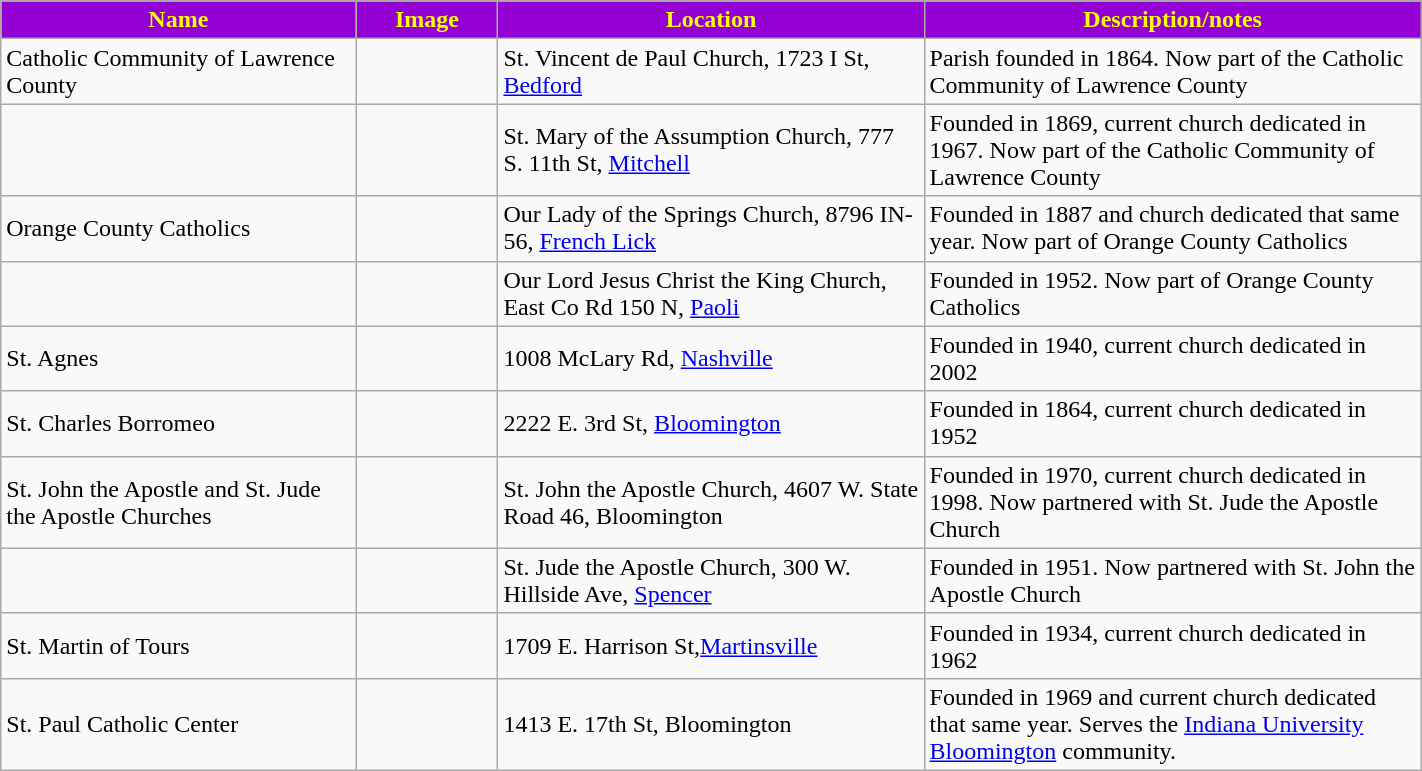<table class="wikitable sortable" style="width:75%">
<tr>
<th style="background:darkviolet; color:yellow;" width="25%"><strong>Name</strong></th>
<th style="background:darkviolet; color:yellow;" width="10%"><strong>Image</strong></th>
<th style="background:darkviolet; color:yellow;" width="30%"><strong>Location</strong></th>
<th style="background:darkviolet; color:yellow;" width="35%"><strong>Description/notes</strong></th>
</tr>
<tr>
<td>Catholic Community of Lawrence County</td>
<td></td>
<td>St. Vincent de Paul Church, 1723 I St, <a href='#'>Bedford</a></td>
<td>Parish founded in 1864. Now part of the Catholic Community of Lawrence County</td>
</tr>
<tr>
<td></td>
<td></td>
<td>St. Mary of the Assumption Church, 777 S. 11th St, <a href='#'>Mitchell</a></td>
<td>Founded in 1869, current church dedicated in 1967. Now part of the Catholic Community of Lawrence County</td>
</tr>
<tr>
<td>Orange County Catholics</td>
<td></td>
<td>Our Lady of the Springs Church, 8796 IN-56, <a href='#'>French Lick</a></td>
<td>Founded in 1887 and church dedicated that same year. Now part of Orange County Catholics</td>
</tr>
<tr>
<td></td>
<td></td>
<td>Our Lord Jesus Christ the King Church, East Co Rd 150 N, <a href='#'>Paoli</a></td>
<td>Founded in 1952. Now part of Orange County Catholics</td>
</tr>
<tr>
<td>St. Agnes</td>
<td></td>
<td>1008 McLary Rd, <a href='#'>Nashville</a></td>
<td>Founded in 1940, current church dedicated in 2002</td>
</tr>
<tr>
<td>St. Charles Borromeo</td>
<td></td>
<td>2222 E. 3rd St, <a href='#'>Bloomington</a></td>
<td>Founded in 1864, current church dedicated in 1952</td>
</tr>
<tr>
<td>St. John the Apostle and St. Jude the Apostle Churches</td>
<td></td>
<td>St. John the Apostle Church, 4607 W. State Road 46, Bloomington</td>
<td>Founded in 1970, current church dedicated in 1998. Now partnered with St. Jude the Apostle Church</td>
</tr>
<tr>
<td></td>
<td></td>
<td>St. Jude the Apostle Church, 300 W. Hillside Ave, <a href='#'>Spencer</a></td>
<td>Founded in 1951. Now partnered with St. John the Apostle Church</td>
</tr>
<tr>
<td>St. Martin of Tours</td>
<td></td>
<td>1709 E. Harrison St,<a href='#'>Martinsville</a></td>
<td>Founded in 1934, current church dedicated in 1962</td>
</tr>
<tr>
<td>St. Paul Catholic Center</td>
<td></td>
<td>1413 E. 17th St, Bloomington</td>
<td>Founded in 1969 and current church dedicated that same year. Serves the <a href='#'>Indiana University Bloomington</a> community.</td>
</tr>
</table>
